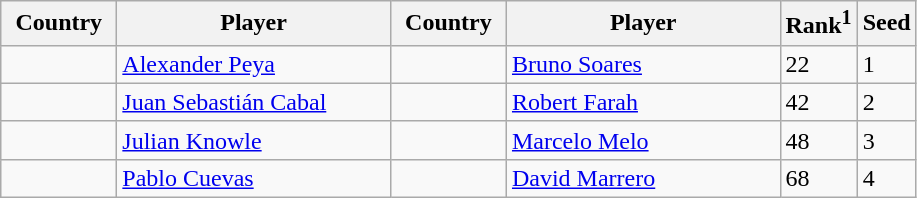<table class="sortable wikitable">
<tr>
<th width="70">Country</th>
<th width="175">Player</th>
<th width="70">Country</th>
<th width="175">Player</th>
<th>Rank<sup>1</sup></th>
<th>Seed</th>
</tr>
<tr>
<td></td>
<td><a href='#'>Alexander Peya</a></td>
<td></td>
<td><a href='#'>Bruno Soares</a></td>
<td>22</td>
<td>1</td>
</tr>
<tr>
<td></td>
<td><a href='#'>Juan Sebastián Cabal</a></td>
<td></td>
<td><a href='#'>Robert Farah</a></td>
<td>42</td>
<td>2</td>
</tr>
<tr>
<td></td>
<td><a href='#'>Julian Knowle</a></td>
<td></td>
<td><a href='#'>Marcelo Melo</a></td>
<td>48</td>
<td>3</td>
</tr>
<tr>
<td></td>
<td><a href='#'>Pablo Cuevas</a></td>
<td></td>
<td><a href='#'>David Marrero</a></td>
<td>68</td>
<td>4</td>
</tr>
</table>
